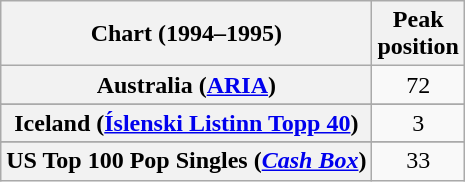<table class="wikitable sortable plainrowheaders" style="text-align:center">
<tr>
<th scope="col">Chart (1994–1995)</th>
<th scope="col">Peak<br>position</th>
</tr>
<tr>
<th scope="row">Australia (<a href='#'>ARIA</a>)</th>
<td>72</td>
</tr>
<tr>
</tr>
<tr>
<th scope="row">Iceland (<a href='#'>Íslenski Listinn Topp 40</a>)</th>
<td>3</td>
</tr>
<tr>
</tr>
<tr>
</tr>
<tr>
</tr>
<tr>
</tr>
<tr>
</tr>
<tr>
<th scope="row">US Top 100 Pop Singles (<em><a href='#'>Cash Box</a></em>)</th>
<td>33</td>
</tr>
</table>
